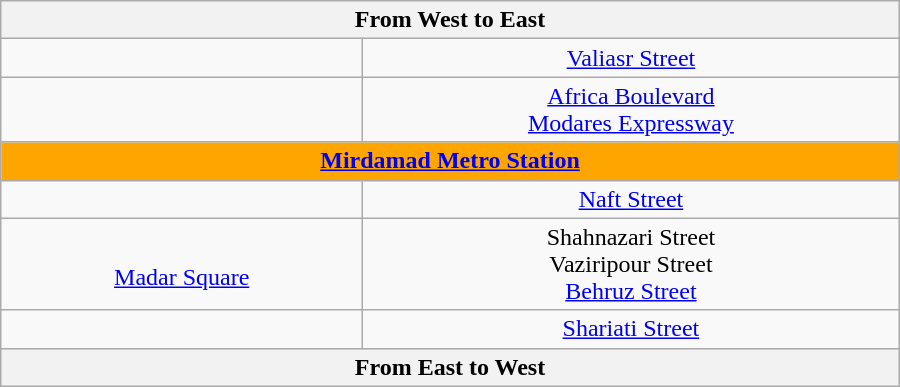<table class="wikitable" style="text-align:center" width="600px">
<tr>
<th text-align="center" colspan="3"> From West to East </th>
</tr>
<tr>
<td></td>
<td> <a href='#'>Valiasr Street</a></td>
</tr>
<tr>
<td></td>
<td> <a href='#'>Africa Boulevard</a><br> <a href='#'>Modares Expressway</a></td>
</tr>
<tr>
<td text-align="center" colspan="3" style="background: orange; color: white;"> <strong><a href='#'>Mirdamad Metro Station</a></strong></td>
</tr>
<tr>
<td></td>
<td> <a href='#'>Naft Street</a></td>
</tr>
<tr>
<td><br><a href='#'>Madar Square</a></td>
<td> Shahnazari Street<br> Vaziripour Street<br> <a href='#'>Behruz Street</a></td>
</tr>
<tr>
<td></td>
<td> <a href='#'>Shariati Street</a></td>
</tr>
<tr>
<th text-align="center" colspan="3"> From East to West </th>
</tr>
</table>
